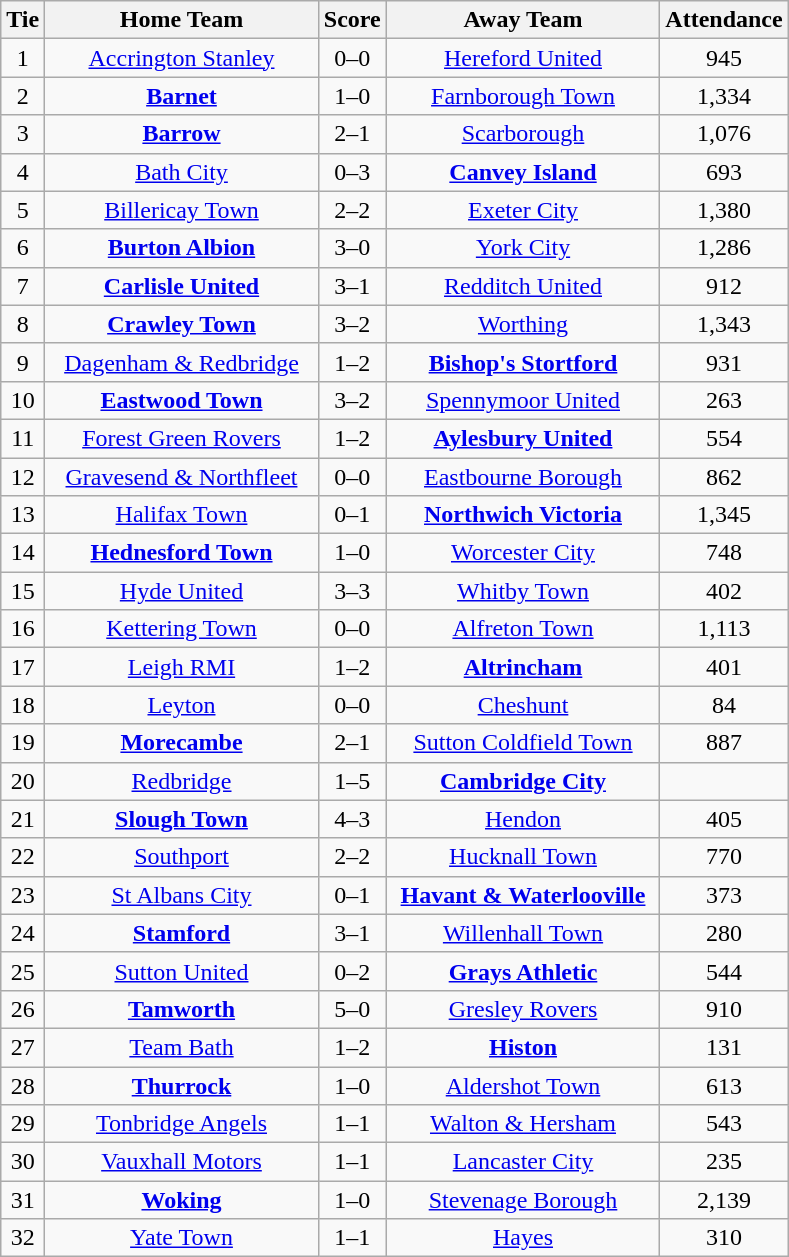<table class="wikitable" style="text-align:center;">
<tr>
<th width=20>Tie</th>
<th width=175>Home Team</th>
<th width=20>Score</th>
<th width=175>Away Team</th>
<th width=20>Attendance</th>
</tr>
<tr>
<td>1</td>
<td><a href='#'>Accrington Stanley</a></td>
<td>0–0</td>
<td><a href='#'>Hereford United</a></td>
<td>945</td>
</tr>
<tr>
<td>2</td>
<td><strong><a href='#'>Barnet</a></strong></td>
<td>1–0</td>
<td><a href='#'>Farnborough Town</a></td>
<td>1,334</td>
</tr>
<tr>
<td>3</td>
<td><strong><a href='#'>Barrow</a></strong></td>
<td>2–1</td>
<td><a href='#'>Scarborough</a></td>
<td>1,076</td>
</tr>
<tr>
<td>4</td>
<td><a href='#'>Bath City</a></td>
<td>0–3</td>
<td><strong><a href='#'>Canvey Island</a></strong></td>
<td>693</td>
</tr>
<tr>
<td>5</td>
<td><a href='#'>Billericay Town</a></td>
<td>2–2</td>
<td><a href='#'>Exeter City</a></td>
<td>1,380</td>
</tr>
<tr>
<td>6</td>
<td><strong><a href='#'>Burton Albion</a></strong></td>
<td>3–0</td>
<td><a href='#'>York City</a></td>
<td>1,286</td>
</tr>
<tr>
<td>7</td>
<td><strong><a href='#'>Carlisle United</a></strong></td>
<td>3–1</td>
<td><a href='#'>Redditch United</a></td>
<td>912</td>
</tr>
<tr>
<td>8</td>
<td><strong><a href='#'>Crawley Town</a></strong></td>
<td>3–2</td>
<td><a href='#'>Worthing</a></td>
<td>1,343</td>
</tr>
<tr>
<td>9</td>
<td><a href='#'>Dagenham & Redbridge</a></td>
<td>1–2</td>
<td><strong><a href='#'>Bishop's Stortford</a></strong></td>
<td>931</td>
</tr>
<tr>
<td>10</td>
<td><strong><a href='#'>Eastwood Town</a></strong></td>
<td>3–2</td>
<td><a href='#'>Spennymoor United</a></td>
<td>263</td>
</tr>
<tr>
<td>11</td>
<td><a href='#'>Forest Green Rovers</a></td>
<td>1–2</td>
<td><strong><a href='#'>Aylesbury United</a></strong></td>
<td>554</td>
</tr>
<tr>
<td>12</td>
<td><a href='#'>Gravesend & Northfleet</a></td>
<td>0–0</td>
<td><a href='#'>Eastbourne Borough</a></td>
<td>862</td>
</tr>
<tr>
<td>13</td>
<td><a href='#'>Halifax Town</a></td>
<td>0–1</td>
<td><strong><a href='#'>Northwich Victoria</a></strong></td>
<td>1,345</td>
</tr>
<tr>
<td>14</td>
<td><strong><a href='#'>Hednesford Town</a></strong></td>
<td>1–0</td>
<td><a href='#'>Worcester City</a></td>
<td>748</td>
</tr>
<tr>
<td>15</td>
<td><a href='#'>Hyde United</a></td>
<td>3–3</td>
<td><a href='#'>Whitby Town</a></td>
<td>402</td>
</tr>
<tr>
<td>16</td>
<td><a href='#'>Kettering Town</a></td>
<td>0–0</td>
<td><a href='#'>Alfreton Town</a></td>
<td>1,113</td>
</tr>
<tr>
<td>17</td>
<td><a href='#'>Leigh RMI</a></td>
<td>1–2</td>
<td><strong><a href='#'>Altrincham</a></strong></td>
<td>401</td>
</tr>
<tr>
<td>18</td>
<td><a href='#'>Leyton</a></td>
<td>0–0</td>
<td><a href='#'>Cheshunt</a></td>
<td>84</td>
</tr>
<tr>
<td>19</td>
<td><strong><a href='#'>Morecambe</a></strong></td>
<td>2–1</td>
<td><a href='#'>Sutton Coldfield Town</a></td>
<td>887</td>
</tr>
<tr>
<td>20</td>
<td><a href='#'>Redbridge</a></td>
<td>1–5</td>
<td><strong><a href='#'>Cambridge City</a></strong></td>
<td></td>
</tr>
<tr>
<td>21</td>
<td><strong><a href='#'>Slough Town</a></strong></td>
<td>4–3</td>
<td><a href='#'>Hendon</a></td>
<td>405</td>
</tr>
<tr>
<td>22</td>
<td><a href='#'>Southport</a></td>
<td>2–2</td>
<td><a href='#'>Hucknall Town</a></td>
<td>770</td>
</tr>
<tr>
<td>23</td>
<td><a href='#'>St Albans City</a></td>
<td>0–1</td>
<td><strong><a href='#'>Havant & Waterlooville</a></strong></td>
<td>373</td>
</tr>
<tr>
<td>24</td>
<td><strong><a href='#'>Stamford</a></strong></td>
<td>3–1</td>
<td><a href='#'>Willenhall Town</a></td>
<td>280</td>
</tr>
<tr>
<td>25</td>
<td><a href='#'>Sutton United</a></td>
<td>0–2</td>
<td><strong><a href='#'>Grays Athletic</a></strong></td>
<td>544</td>
</tr>
<tr>
<td>26</td>
<td><strong><a href='#'>Tamworth</a></strong></td>
<td>5–0</td>
<td><a href='#'>Gresley Rovers</a></td>
<td>910</td>
</tr>
<tr>
<td>27</td>
<td><a href='#'>Team Bath</a></td>
<td>1–2</td>
<td><strong><a href='#'>Histon</a></strong></td>
<td>131</td>
</tr>
<tr>
<td>28</td>
<td><strong><a href='#'>Thurrock</a></strong></td>
<td>1–0</td>
<td><a href='#'>Aldershot Town</a></td>
<td>613</td>
</tr>
<tr>
<td>29</td>
<td><a href='#'>Tonbridge Angels</a></td>
<td>1–1</td>
<td><a href='#'>Walton & Hersham</a></td>
<td>543</td>
</tr>
<tr>
<td>30</td>
<td><a href='#'>Vauxhall Motors</a></td>
<td>1–1</td>
<td><a href='#'>Lancaster City</a></td>
<td>235</td>
</tr>
<tr>
<td>31</td>
<td><strong><a href='#'>Woking</a></strong></td>
<td>1–0</td>
<td><a href='#'>Stevenage Borough</a></td>
<td>2,139</td>
</tr>
<tr>
<td>32</td>
<td><a href='#'>Yate Town</a></td>
<td>1–1</td>
<td><a href='#'>Hayes</a></td>
<td>310</td>
</tr>
</table>
